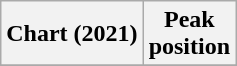<table class="wikitable sortable plainrowheaders" style="text-align:center">
<tr>
<th scope="col">Chart (2021)</th>
<th scope="col">Peak<br>position</th>
</tr>
<tr>
</tr>
</table>
